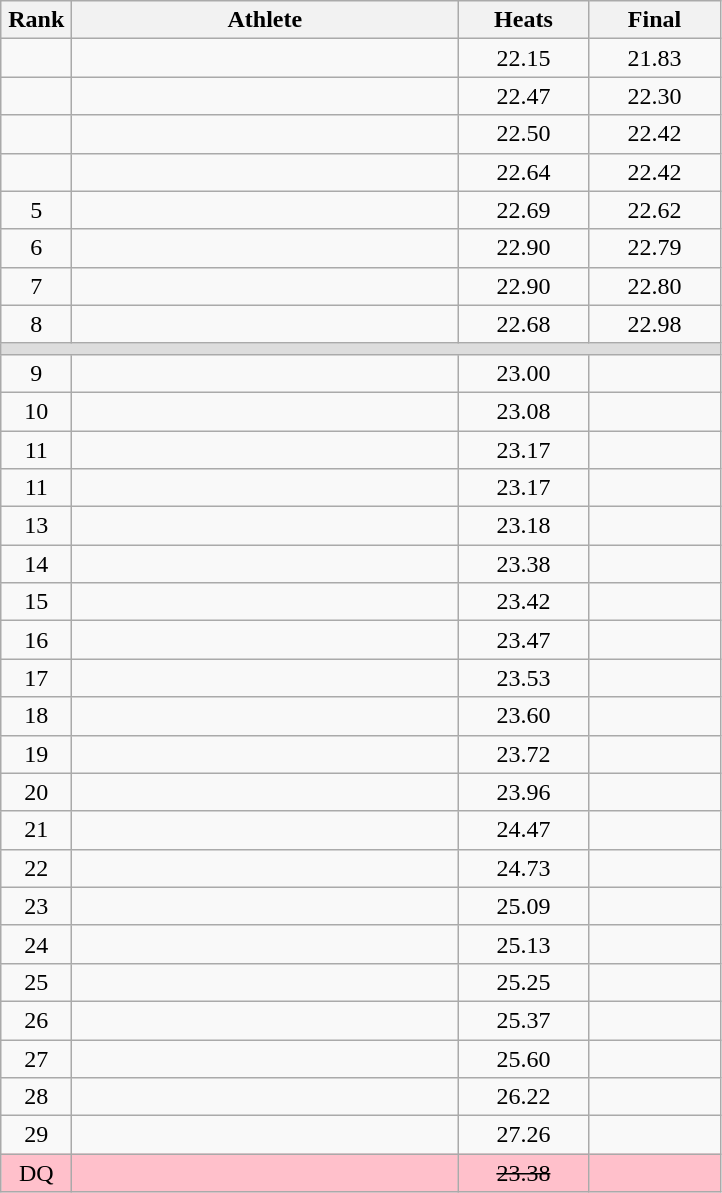<table class=wikitable style="text-align:center">
<tr>
<th width=40>Rank</th>
<th width=250>Athlete</th>
<th width=80>Heats</th>
<th width=80>Final</th>
</tr>
<tr>
<td></td>
<td align=left></td>
<td>22.15</td>
<td>21.83</td>
</tr>
<tr>
<td></td>
<td align=left></td>
<td>22.47</td>
<td>22.30</td>
</tr>
<tr>
<td></td>
<td align=left></td>
<td>22.50</td>
<td>22.42</td>
</tr>
<tr>
<td></td>
<td align=left></td>
<td>22.64</td>
<td>22.42</td>
</tr>
<tr>
<td>5</td>
<td align=left></td>
<td>22.69</td>
<td>22.62</td>
</tr>
<tr>
<td>6</td>
<td align=left></td>
<td>22.90</td>
<td>22.79</td>
</tr>
<tr>
<td>7</td>
<td align=left></td>
<td>22.90</td>
<td>22.80</td>
</tr>
<tr>
<td>8</td>
<td align=left></td>
<td>22.68</td>
<td>22.98</td>
</tr>
<tr bgcolor=#DDDDDD>
<td colspan=4></td>
</tr>
<tr>
<td>9</td>
<td align=left></td>
<td>23.00</td>
<td></td>
</tr>
<tr>
<td>10</td>
<td align=left></td>
<td>23.08</td>
<td></td>
</tr>
<tr>
<td>11</td>
<td align=left></td>
<td>23.17</td>
<td></td>
</tr>
<tr>
<td>11</td>
<td align=left></td>
<td>23.17</td>
<td></td>
</tr>
<tr>
<td>13</td>
<td align=left></td>
<td>23.18</td>
<td></td>
</tr>
<tr>
<td>14</td>
<td align=left></td>
<td>23.38</td>
<td></td>
</tr>
<tr>
<td>15</td>
<td align=left></td>
<td>23.42</td>
<td></td>
</tr>
<tr>
<td>16</td>
<td align=left></td>
<td>23.47</td>
<td></td>
</tr>
<tr>
<td>17</td>
<td align=left></td>
<td>23.53</td>
<td></td>
</tr>
<tr>
<td>18</td>
<td align=left></td>
<td>23.60</td>
<td></td>
</tr>
<tr>
<td>19</td>
<td align=left></td>
<td>23.72</td>
<td></td>
</tr>
<tr>
<td>20</td>
<td align=left></td>
<td>23.96</td>
<td></td>
</tr>
<tr>
<td>21</td>
<td align=left></td>
<td>24.47</td>
<td></td>
</tr>
<tr>
<td>22</td>
<td align=left></td>
<td>24.73</td>
<td></td>
</tr>
<tr>
<td>23</td>
<td align=left></td>
<td>25.09</td>
<td></td>
</tr>
<tr>
<td>24</td>
<td align=left></td>
<td>25.13</td>
<td></td>
</tr>
<tr>
<td>25</td>
<td align=left></td>
<td>25.25</td>
<td></td>
</tr>
<tr>
<td>26</td>
<td align=left></td>
<td>25.37</td>
<td></td>
</tr>
<tr>
<td>27</td>
<td align=left></td>
<td>25.60</td>
<td></td>
</tr>
<tr>
<td>28</td>
<td align=left></td>
<td>26.22</td>
<td></td>
</tr>
<tr>
<td>29</td>
<td align=left></td>
<td>27.26</td>
<td></td>
</tr>
<tr bgcolor=pink>
<td>DQ</td>
<td align=left></td>
<td><s>23.38</s></td>
<td></td>
</tr>
</table>
